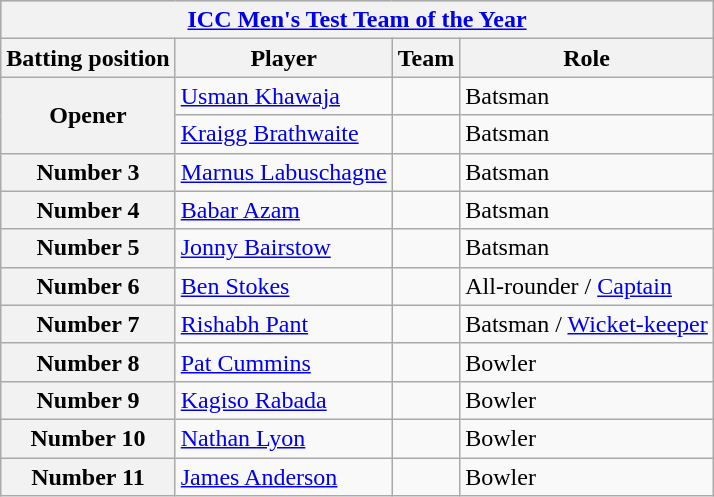<table class="wikitable plainrowheaders">
<tr style="background:#9cf;">
<th colspan="5"><a href='#'>ICC Men's Test Team of the Year</a></th>
</tr>
<tr>
<th>Batting position</th>
<th>Player</th>
<th>Team</th>
<th>Role</th>
</tr>
<tr>
<th scope=row style=text-align:center; rowspan=2>Opener</th>
<td><a href='#'>Usman Khawaja</a></td>
<td></td>
<td>Batsman</td>
</tr>
<tr>
<td><a href='#'>Kraigg Brathwaite</a></td>
<td></td>
<td>Batsman</td>
</tr>
<tr>
<th scope=row style=text-align:center;>Number 3</th>
<td><a href='#'>Marnus Labuschagne</a></td>
<td></td>
<td>Batsman</td>
</tr>
<tr>
<th scope=row style=text-align:center;>Number 4</th>
<td><a href='#'>Babar Azam</a></td>
<td></td>
<td>Batsman</td>
</tr>
<tr>
<th scope=row style=text-align:center;>Number 5</th>
<td><a href='#'>Jonny Bairstow</a></td>
<td></td>
<td>Batsman</td>
</tr>
<tr>
<th scope=row style=text-align:center;>Number 6</th>
<td><a href='#'>Ben Stokes</a></td>
<td></td>
<td>All-rounder / <a href='#'>Captain</a></td>
</tr>
<tr>
<th scope=row style=text-align:center;>Number 7</th>
<td><a href='#'>Rishabh Pant</a></td>
<td></td>
<td>Batsman / <a href='#'>Wicket-keeper</a></td>
</tr>
<tr>
<th scope=row style=text-align:center;>Number 8</th>
<td><a href='#'>Pat Cummins</a></td>
<td></td>
<td>Bowler</td>
</tr>
<tr>
<th scope=row style=text-align:center;>Number 9</th>
<td><a href='#'>Kagiso Rabada</a></td>
<td></td>
<td>Bowler</td>
</tr>
<tr>
<th scope=row style=text-align:center;>Number 10</th>
<td><a href='#'>Nathan Lyon</a></td>
<td></td>
<td>Bowler</td>
</tr>
<tr>
<th scope=row style=text-align:center;>Number 11</th>
<td><a href='#'>James Anderson</a></td>
<td></td>
<td>Bowler</td>
</tr>
</table>
